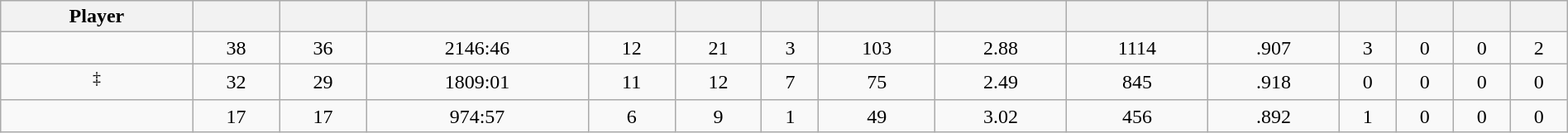<table class="wikitable sortable" style="width:100%; text-align:center;">
<tr>
<th>Player</th>
<th></th>
<th></th>
<th></th>
<th></th>
<th></th>
<th></th>
<th></th>
<th></th>
<th></th>
<th></th>
<th></th>
<th></th>
<th></th>
<th></th>
</tr>
<tr align=center>
<td style=white-space:nowrap></td>
<td>38</td>
<td>36</td>
<td>2146:46</td>
<td>12</td>
<td>21</td>
<td>3</td>
<td>103</td>
<td>2.88</td>
<td>1114</td>
<td>.907</td>
<td>3</td>
<td>0</td>
<td>0</td>
<td>2</td>
</tr>
<tr align=center>
<td style=white-space:nowrap><sup>‡</sup></td>
<td>32</td>
<td>29</td>
<td>1809:01</td>
<td>11</td>
<td>12</td>
<td>7</td>
<td>75</td>
<td>2.49</td>
<td>845</td>
<td>.918</td>
<td>0</td>
<td>0</td>
<td>0</td>
<td>0</td>
</tr>
<tr align=center>
<td style=white-space:nowrap></td>
<td>17</td>
<td>17</td>
<td>974:57</td>
<td>6</td>
<td>9</td>
<td>1</td>
<td>49</td>
<td>3.02</td>
<td>456</td>
<td>.892</td>
<td>1</td>
<td>0</td>
<td>0</td>
<td>0</td>
</tr>
</table>
